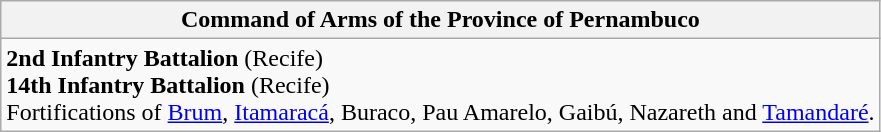<table class="wikitable mw-collapsible mw-collapsed">
<tr>
<th><strong>Command of Arms of the Province of Pernambuco</strong></th>
</tr>
<tr>
<td><strong>2nd Infantry Battalion</strong> (Recife)<br><strong>14th Infantry Battalion</strong> (Recife)<br>Fortifications of <a href='#'>Brum</a>, <a href='#'>Itamaracá</a>, Buraco, Pau Amarelo, Gaibú, Nazareth and <a href='#'>Tamandaré</a>.</td>
</tr>
</table>
